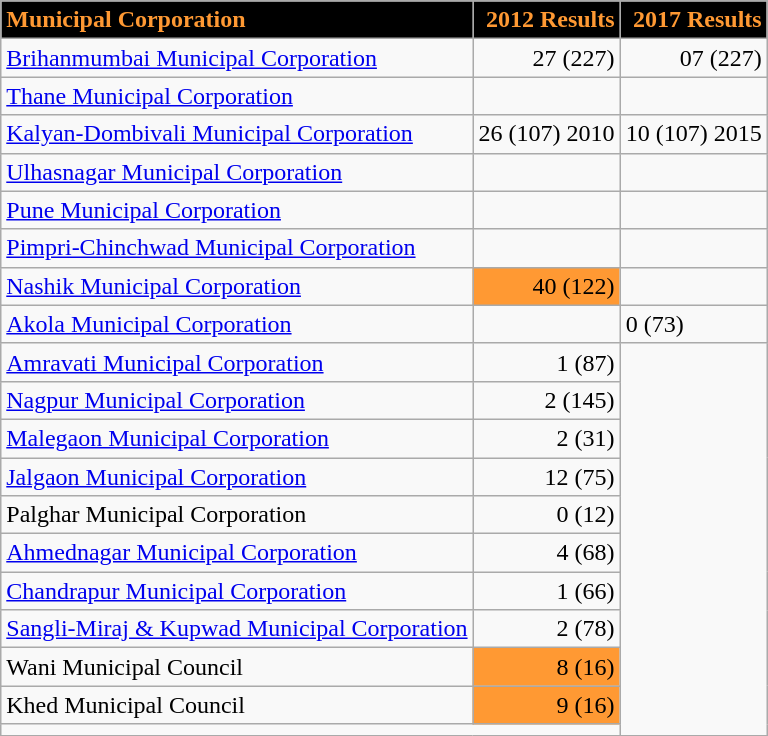<table class="wikitable">
<tr>
<th style="background:black; color:#f93; text-align:left;">Municipal Corporation</th>
<th style="background:black; color:#f93; text-align:right;">2012 Results</th>
<th style="background:black; color:#f93; text-align:right;">2017 Results</th>
</tr>
<tr>
<td><a href='#'>Brihanmumbai Municipal Corporation</a></td>
<td style="text-align:right;">27 (227)</td>
<td style="text-align:right;">07 (227)</td>
</tr>
<tr>
<td><a href='#'>Thane Municipal Corporation</a></td>
<td style="text-align:right;"></td>
<td style="text-align:right;"></td>
</tr>
<tr>
<td><a href='#'>Kalyan-Dombivali Municipal Corporation</a></td>
<td style="text-align:right;">26 (107) 2010</td>
<td style="text-align:right;">10 (107) 2015</td>
</tr>
<tr>
<td><a href='#'>Ulhasnagar Municipal Corporation</a></td>
<td style="text-align:right;"></td>
<td></td>
</tr>
<tr>
<td><a href='#'>Pune Municipal Corporation</a></td>
<td style="text-align:right;"></td>
<td style="text-align:right;"></td>
</tr>
<tr>
<td><a href='#'>Pimpri-Chinchwad Municipal Corporation</a></td>
<td style="text-align:right;"></td>
<td></td>
</tr>
<tr>
<td><a href='#'>Nashik Municipal Corporation</a></td>
<td style="background:#f93; text-align:right;">40 (122)</td>
<td style="text-align:right;"></td>
</tr>
<tr>
<td><a href='#'>Akola Municipal Corporation</a></td>
<td style="text-align:right;"></td>
<td>0 (73)</td>
</tr>
<tr>
<td><a href='#'>Amravati Municipal Corporation</a></td>
<td style="text-align:right;">1 (87)</td>
</tr>
<tr>
<td><a href='#'>Nagpur Municipal Corporation</a></td>
<td style="text-align:right;">2 (145)</td>
</tr>
<tr>
<td><a href='#'>Malegaon Municipal Corporation</a></td>
<td style="text-align:right;">2 (31)</td>
</tr>
<tr>
<td><a href='#'>Jalgaon Municipal Corporation</a></td>
<td style="text-align:right;">12 (75)</td>
</tr>
<tr>
<td>Palghar Municipal Corporation</td>
<td style="text-align:right;">0 (12)</td>
</tr>
<tr>
<td><a href='#'>Ahmednagar Municipal Corporation</a></td>
<td style="text-align:right;">4 (68)</td>
</tr>
<tr>
<td><a href='#'>Chandrapur Municipal Corporation</a></td>
<td style="text-align:right;">1 (66)</td>
</tr>
<tr>
<td><a href='#'>Sangli-Miraj & Kupwad Municipal Corporation</a></td>
<td style="text-align:right;">2 (78)</td>
</tr>
<tr>
<td>Wani Municipal Council</td>
<td style="background:#f93; text-align:right;">8 (16)</td>
</tr>
<tr>
<td>Khed Municipal Council</td>
<td style="background:#f93; text-align:right;">9 (16)</td>
</tr>
<tr>
<td colspan=2></td>
</tr>
</table>
